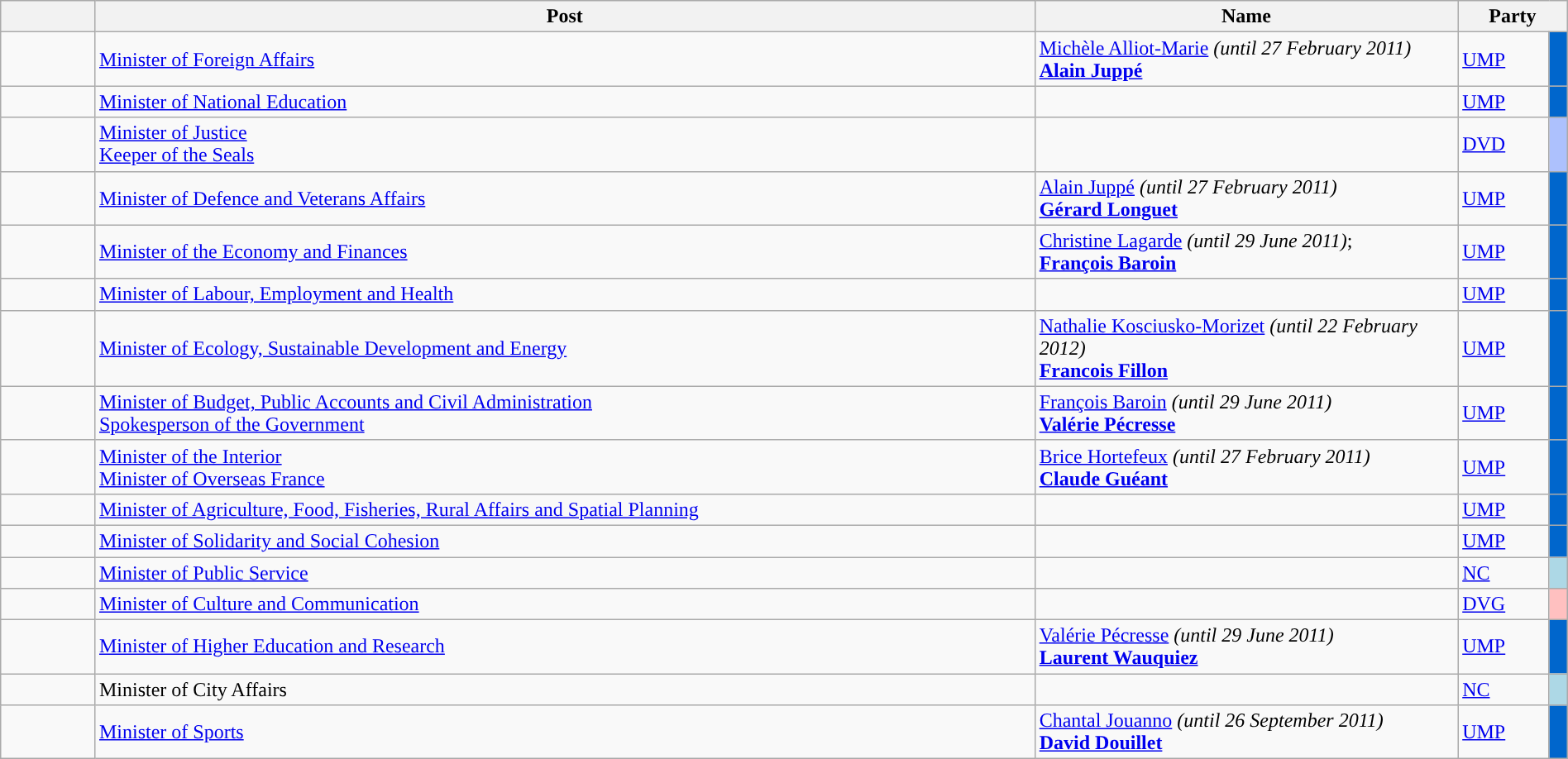<table class="wikitable sortable" style="width:100%;">
<tr>
<th class="unsortable"></th>
<th width=60%>Post</th>
<th width=27%>Name</th>
<th colspan="2" width="7%">Party</th>
</tr>
<tr>
<td></td>
<td><a href='#'>Minister of Foreign Affairs</a></td>
<td><a href='#'>Michèle Alliot-Marie</a> <em>(until 27 February 2011)</em> <br><strong><a href='#'>Alain Juppé</a> </strong></td>
<td><a href='#'>UMP</a></td>
<td style="width:1px;; background:#0066cc;"></td>
</tr>
<tr>
<td></td>
<td><a href='#'>Minister of National Education</a></td>
<td></td>
<td><a href='#'>UMP</a></td>
<td style="width:1px;; background:#0066cc;"></td>
</tr>
<tr>
<td></td>
<td><a href='#'>Minister of Justice</a><br><a href='#'>Keeper of the Seals</a></td>
<td></td>
<td><a href='#'>DVD</a></td>
<td style="width:1px;; background:#adc1fd;"></td>
</tr>
<tr>
<td></td>
<td><a href='#'>Minister of Defence and Veterans Affairs</a></td>
<td><a href='#'>Alain Juppé</a> <em>(until 27 February 2011)</em> <br><strong><a href='#'>Gérard Longuet</a> </strong></td>
<td><a href='#'>UMP</a></td>
<td style="width:1px;; background:#0066cc;"></td>
</tr>
<tr>
<td></td>
<td><a href='#'>Minister of the Economy and Finances</a></td>
<td><a href='#'>Christine Lagarde</a> <em>(until 29 June 2011)</em>;<br><strong><a href='#'>François Baroin</a> </strong></td>
<td><a href='#'>UMP</a></td>
<td style="width:1px;; background:#0066cc;"></td>
</tr>
<tr>
<td></td>
<td><a href='#'>Minister of Labour, Employment and Health</a></td>
<td></td>
<td><a href='#'>UMP</a></td>
<td style="width:1px;; background:#0066cc;"></td>
</tr>
<tr>
<td></td>
<td><a href='#'>Minister of Ecology, Sustainable Development and Energy</a></td>
<td><a href='#'>Nathalie Kosciusko-Morizet</a> <em>(until 22 February 2012)</em> <br><strong><a href='#'>Francois Fillon</a> </strong></td>
<td><a href='#'>UMP</a></td>
<td style="width:1px;; background:#0066cc;"></td>
</tr>
<tr>
<td></td>
<td><a href='#'>Minister of Budget, Public Accounts and Civil Administration</a><br><a href='#'>Spokesperson of the Government</a></td>
<td><a href='#'>François Baroin</a> <em>(until 29 June 2011)</em> <br><strong><a href='#'>Valérie Pécresse</a> </strong></td>
<td><a href='#'>UMP</a></td>
<td style="width:1px;; background:#0066cc;"></td>
</tr>
<tr>
<td></td>
<td><a href='#'>Minister of the Interior</a><br><a href='#'>Minister of Overseas France</a></td>
<td><a href='#'>Brice Hortefeux</a> <em>(until 27 February 2011)</em> <br><strong><a href='#'>Claude Guéant</a> </strong></td>
<td><a href='#'>UMP</a></td>
<td style="width:1px;; background:#0066cc;"></td>
</tr>
<tr>
<td></td>
<td><a href='#'>Minister of Agriculture, Food, Fisheries, Rural Affairs and Spatial Planning</a></td>
<td></td>
<td><a href='#'>UMP</a></td>
<td style="width:1px;; background:#0066cc;"></td>
</tr>
<tr>
<td></td>
<td><a href='#'>Minister of Solidarity and Social Cohesion</a></td>
<td></td>
<td><a href='#'>UMP</a></td>
<td style="width:1px;; background:#0066cc;"></td>
</tr>
<tr>
<td></td>
<td><a href='#'>Minister of Public Service</a></td>
<td></td>
<td><a href='#'>NC</a></td>
<td style="width:1px;; background:	#ADD8E6;"></td>
</tr>
<tr>
<td></td>
<td><a href='#'>Minister of Culture and Communication</a></td>
<td></td>
<td><a href='#'>DVG</a></td>
<td style="width:1px;; background:#ffc0c0;"></td>
</tr>
<tr>
<td></td>
<td><a href='#'>Minister of Higher Education and Research</a></td>
<td><a href='#'>Valérie Pécresse</a> <em>(until 29 June 2011)</em> <br><strong><a href='#'>Laurent Wauquiez</a> </strong></td>
<td><a href='#'>UMP</a></td>
<td style="width:1px;; background:#0066cc;"></td>
</tr>
<tr>
<td></td>
<td>Minister of City Affairs</td>
<td></td>
<td><a href='#'>NC</a></td>
<td style="width:1px;; background:	#ADD8E6;"></td>
</tr>
<tr>
<td></td>
<td><a href='#'>Minister of Sports</a></td>
<td><a href='#'>Chantal Jouanno</a> <em>(until 26 September 2011)</em> <br><strong><a href='#'>David Douillet</a> </strong></td>
<td><a href='#'>UMP</a></td>
<td style="width:1px;; background:#0066cc;"></td>
</tr>
</table>
